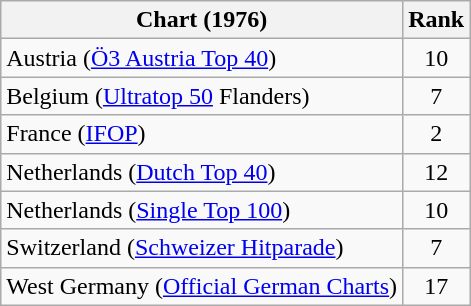<table class="wikitable sortable">
<tr>
<th>Chart (1976)</th>
<th>Rank</th>
</tr>
<tr>
<td>Austria (<a href='#'>Ö3 Austria Top 40</a>)</td>
<td align="center">10</td>
</tr>
<tr>
<td>Belgium (<a href='#'>Ultratop 50</a> Flanders)</td>
<td align="center">7</td>
</tr>
<tr>
<td>France (<a href='#'>IFOP</a>)</td>
<td align="center">2</td>
</tr>
<tr>
<td>Netherlands (<a href='#'>Dutch Top 40</a>)</td>
<td align="center">12</td>
</tr>
<tr>
<td>Netherlands (<a href='#'>Single Top 100</a>)</td>
<td align="center">10</td>
</tr>
<tr>
<td>Switzerland (<a href='#'>Schweizer Hitparade</a>)</td>
<td align="center">7</td>
</tr>
<tr>
<td>West Germany (<a href='#'>Official German Charts</a>)</td>
<td align="center">17</td>
</tr>
</table>
